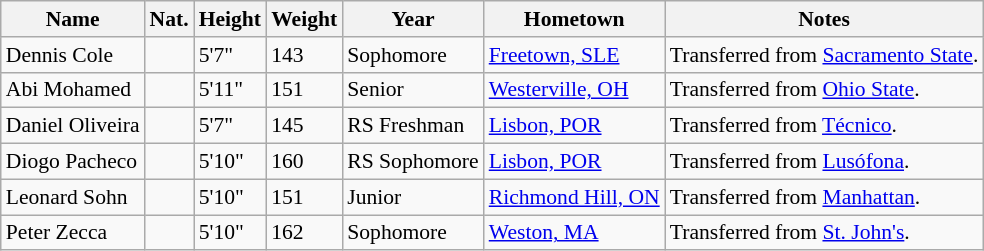<table class="wikitable sortable" border="1" style="font-size:90%;">
<tr>
<th>Name</th>
<th>Nat.</th>
<th>Height</th>
<th>Weight</th>
<th>Year</th>
<th>Hometown</th>
<th class="unsortable">Notes</th>
</tr>
<tr>
<td>Dennis Cole</td>
<td></td>
<td>5'7"</td>
<td>143</td>
<td>Sophomore</td>
<td><a href='#'>Freetown, SLE</a></td>
<td>Transferred from <a href='#'>Sacramento State</a>.</td>
</tr>
<tr>
<td>Abi Mohamed</td>
<td></td>
<td>5'11"</td>
<td>151</td>
<td>Senior</td>
<td><a href='#'>Westerville, OH</a></td>
<td>Transferred from <a href='#'>Ohio State</a>.</td>
</tr>
<tr>
<td>Daniel Oliveira</td>
<td></td>
<td>5'7"</td>
<td>145</td>
<td>RS Freshman</td>
<td><a href='#'>Lisbon, POR</a></td>
<td>Transferred from <a href='#'>Técnico</a>.</td>
</tr>
<tr>
<td>Diogo Pacheco</td>
<td></td>
<td>5'10"</td>
<td>160</td>
<td>RS Sophomore</td>
<td><a href='#'>Lisbon, POR</a></td>
<td>Transferred from <a href='#'>Lusófona</a>.</td>
</tr>
<tr>
<td>Leonard Sohn</td>
<td></td>
<td>5'10"</td>
<td>151</td>
<td>Junior</td>
<td><a href='#'>Richmond Hill, ON</a></td>
<td>Transferred from <a href='#'>Manhattan</a>.</td>
</tr>
<tr>
<td>Peter Zecca</td>
<td></td>
<td>5'10"</td>
<td>162</td>
<td>Sophomore</td>
<td><a href='#'>Weston, MA</a></td>
<td>Transferred from <a href='#'>St. John's</a>.</td>
</tr>
</table>
